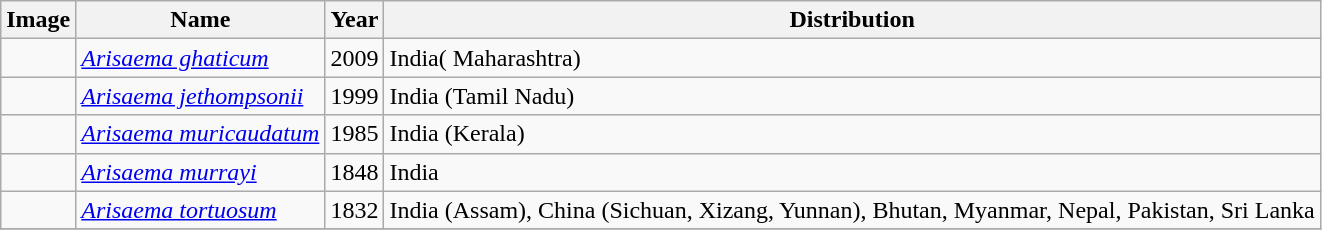<table class="wikitable sortable">
<tr>
<th>Image</th>
<th>Name</th>
<th>Year</th>
<th>Distribution</th>
</tr>
<tr>
<td></td>
<td><em><a href='#'>Arisaema ghaticum</a></em> </td>
<td>2009</td>
<td>India( Maharashtra)</td>
</tr>
<tr>
<td></td>
<td><em><a href='#'>Arisaema jethompsonii</a></em> </td>
<td>1999</td>
<td>India (Tamil Nadu)</td>
</tr>
<tr>
<td></td>
<td><em><a href='#'>Arisaema muricaudatum</a></em> </td>
<td>1985</td>
<td>India (Kerala)</td>
</tr>
<tr>
<td></td>
<td><em><a href='#'>Arisaema murrayi</a></em> </td>
<td>1848</td>
<td>India</td>
</tr>
<tr>
<td></td>
<td><em><a href='#'>Arisaema tortuosum</a></em> </td>
<td>1832</td>
<td>India (Assam), China (Sichuan, Xizang, Yunnan), Bhutan,  Myanmar, Nepal, Pakistan, Sri Lanka</td>
</tr>
<tr>
</tr>
</table>
